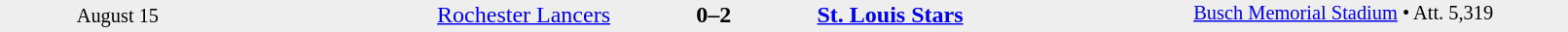<table style="width: 85%; background: #eeeeee;" cellspacing="0">
<tr>
<td style=font-size:85% align=center rowspan=3 width=15%>August 15</td>
<td width=24% align=right><a href='#'>Rochester Lancers</a></td>
<td align=center width=13%><strong>0–2</strong></td>
<td width=24%><strong><a href='#'>St. Louis Stars</a></strong></td>
<td style=font-size:85% rowspan=3 valign=top><a href='#'>Busch Memorial Stadium</a> • Att. 5,319</td>
</tr>
<tr style=font-size:85%>
<td align=right valign=top></td>
<td valign=top></td>
<td align=left valign=top></td>
</tr>
</table>
